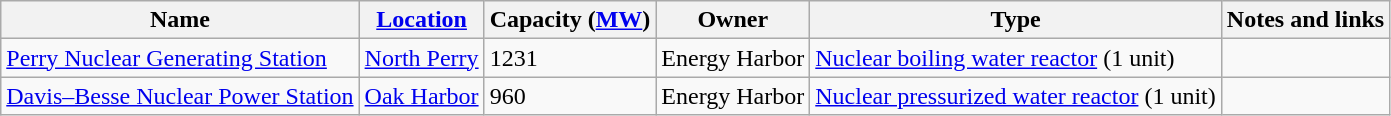<table class="wikitable sortable">
<tr>
<th>Name</th>
<th><a href='#'>Location</a></th>
<th>Capacity (<a href='#'>MW</a>)</th>
<th>Owner</th>
<th>Type</th>
<th>Notes and links</th>
</tr>
<tr>
<td><a href='#'>Perry Nuclear Generating Station</a></td>
<td><a href='#'>North Perry</a></td>
<td>1231</td>
<td>Energy Harbor</td>
<td><a href='#'>Nuclear boiling water reactor</a> (1 unit)</td>
<td></td>
</tr>
<tr>
<td><a href='#'>Davis–Besse Nuclear Power Station</a></td>
<td><a href='#'>Oak Harbor</a></td>
<td>960</td>
<td>Energy Harbor</td>
<td><a href='#'>Nuclear pressurized water reactor</a> (1 unit)</td>
<td></td>
</tr>
</table>
